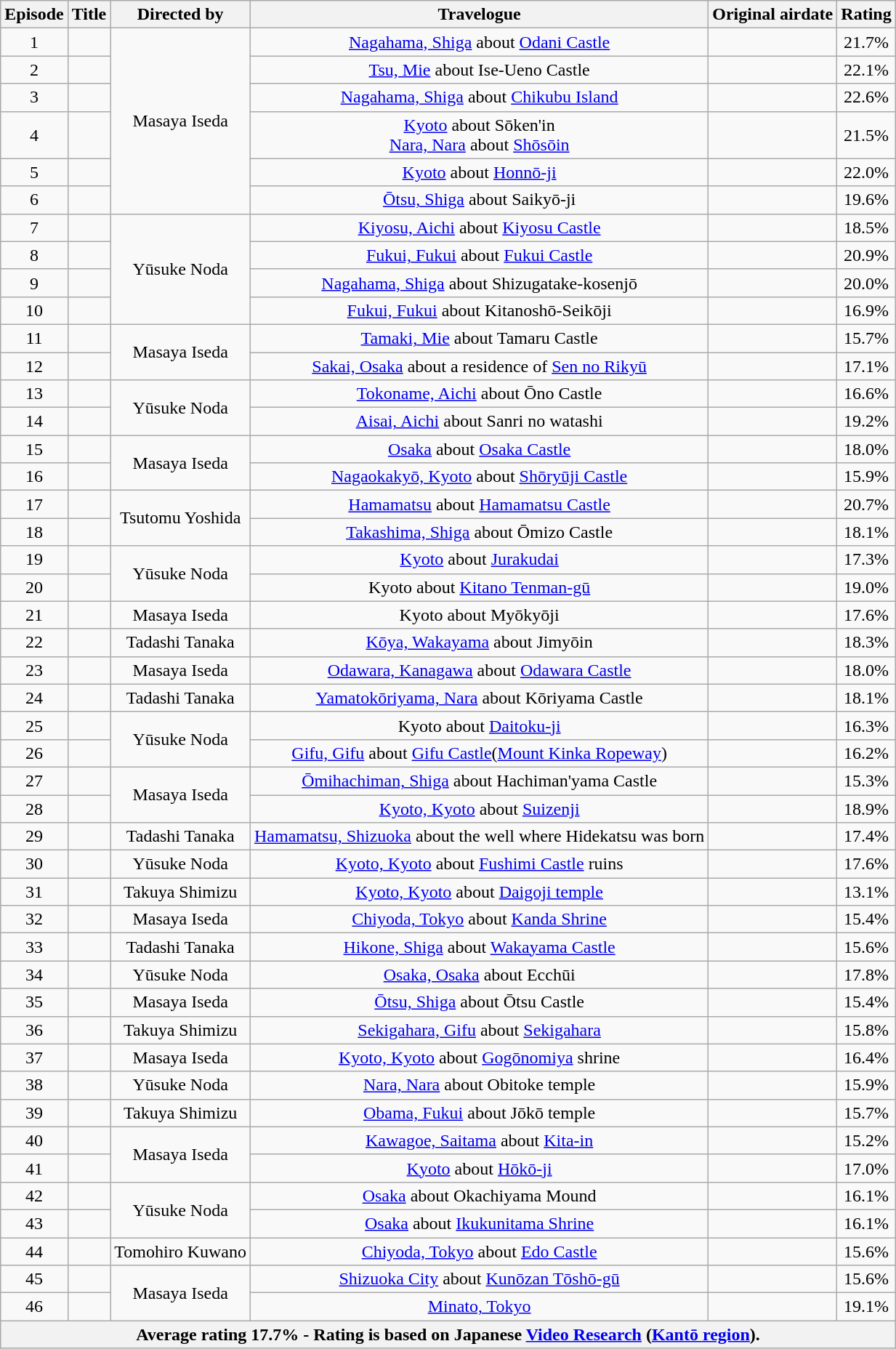<table class="wikitable" style="text-align:center">
<tr>
<th>Episode</th>
<th>Title</th>
<th>Directed by</th>
<th>Travelogue</th>
<th>Original airdate</th>
<th>Rating</th>
</tr>
<tr>
<td>1</td>
<td></td>
<td rowspan="6">Masaya Iseda</td>
<td><a href='#'>Nagahama, Shiga</a> about <a href='#'>Odani Castle</a></td>
<td></td>
<td>21.7%</td>
</tr>
<tr>
<td>2</td>
<td></td>
<td><a href='#'>Tsu, Mie</a> about Ise-Ueno Castle</td>
<td></td>
<td>22.1%</td>
</tr>
<tr>
<td>3</td>
<td></td>
<td><a href='#'>Nagahama, Shiga</a> about <a href='#'>Chikubu Island</a></td>
<td></td>
<td><span>22.6%</span></td>
</tr>
<tr>
<td>4</td>
<td></td>
<td><a href='#'>Kyoto</a> about Sōken'in<br><a href='#'>Nara, Nara</a> about <a href='#'>Shōsōin</a></td>
<td></td>
<td>21.5%</td>
</tr>
<tr>
<td>5</td>
<td></td>
<td><a href='#'>Kyoto</a> about <a href='#'>Honnō-ji</a></td>
<td></td>
<td>22.0%</td>
</tr>
<tr>
<td>6</td>
<td></td>
<td><a href='#'>Ōtsu, Shiga</a> about Saikyō-ji</td>
<td></td>
<td>19.6%</td>
</tr>
<tr>
<td>7</td>
<td></td>
<td rowspan="4">Yūsuke Noda</td>
<td><a href='#'>Kiyosu, Aichi</a> about <a href='#'>Kiyosu Castle</a></td>
<td></td>
<td>18.5%</td>
</tr>
<tr>
<td>8</td>
<td></td>
<td><a href='#'>Fukui, Fukui</a> about <a href='#'>Fukui Castle</a></td>
<td></td>
<td>20.9%</td>
</tr>
<tr>
<td>9</td>
<td></td>
<td><a href='#'>Nagahama, Shiga</a> about Shizugatake-kosenjō</td>
<td></td>
<td>20.0%</td>
</tr>
<tr>
<td>10</td>
<td></td>
<td><a href='#'>Fukui, Fukui</a> about Kitanoshō-Seikōji</td>
<td></td>
<td>16.9%</td>
</tr>
<tr>
<td>11</td>
<td></td>
<td rowspan="2">Masaya Iseda</td>
<td><a href='#'>Tamaki, Mie</a> about Tamaru Castle</td>
<td></td>
<td>15.7%</td>
</tr>
<tr>
<td>12</td>
<td></td>
<td><a href='#'>Sakai, Osaka</a> about a residence of <a href='#'>Sen no Rikyū</a></td>
<td></td>
<td>17.1%</td>
</tr>
<tr>
<td>13</td>
<td></td>
<td rowspan="2">Yūsuke Noda</td>
<td><a href='#'>Tokoname, Aichi</a> about Ōno Castle</td>
<td></td>
<td>16.6%</td>
</tr>
<tr>
<td>14</td>
<td></td>
<td><a href='#'>Aisai, Aichi</a> about Sanri no watashi</td>
<td></td>
<td>19.2%</td>
</tr>
<tr>
<td>15</td>
<td></td>
<td rowspan="2">Masaya Iseda</td>
<td><a href='#'>Osaka</a> about <a href='#'>Osaka Castle</a></td>
<td></td>
<td>18.0%</td>
</tr>
<tr>
<td>16</td>
<td></td>
<td><a href='#'>Nagaokakyō, Kyoto</a> about <a href='#'>Shōryūji Castle</a></td>
<td></td>
<td>15.9%</td>
</tr>
<tr>
<td>17</td>
<td></td>
<td rowspan="2">Tsutomu Yoshida</td>
<td><a href='#'>Hamamatsu</a> about <a href='#'>Hamamatsu Castle</a></td>
<td></td>
<td>20.7%</td>
</tr>
<tr>
<td>18</td>
<td></td>
<td><a href='#'>Takashima, Shiga</a> about Ōmizo Castle</td>
<td></td>
<td>18.1%</td>
</tr>
<tr>
<td>19</td>
<td></td>
<td rowspan="2">Yūsuke Noda</td>
<td><a href='#'>Kyoto</a> about <a href='#'>Jurakudai</a></td>
<td></td>
<td>17.3%</td>
</tr>
<tr>
<td>20</td>
<td></td>
<td>Kyoto about <a href='#'>Kitano Tenman-gū</a></td>
<td></td>
<td>19.0%</td>
</tr>
<tr>
<td>21</td>
<td></td>
<td>Masaya Iseda</td>
<td>Kyoto about Myōkyōji</td>
<td></td>
<td>17.6%</td>
</tr>
<tr>
<td>22</td>
<td></td>
<td>Tadashi Tanaka</td>
<td><a href='#'>Kōya, Wakayama</a> about Jimyōin</td>
<td></td>
<td>18.3%</td>
</tr>
<tr>
<td>23</td>
<td></td>
<td>Masaya Iseda</td>
<td><a href='#'>Odawara, Kanagawa</a> about <a href='#'>Odawara Castle</a></td>
<td></td>
<td>18.0%</td>
</tr>
<tr>
<td>24</td>
<td></td>
<td>Tadashi Tanaka</td>
<td><a href='#'>Yamatokōriyama, Nara</a> about Kōriyama Castle</td>
<td></td>
<td>18.1%</td>
</tr>
<tr>
<td>25</td>
<td></td>
<td rowspan="2">Yūsuke Noda</td>
<td>Kyoto about <a href='#'>Daitoku-ji</a></td>
<td></td>
<td>16.3%</td>
</tr>
<tr>
<td>26</td>
<td></td>
<td><a href='#'>Gifu, Gifu</a> about <a href='#'>Gifu Castle</a>(<a href='#'>Mount Kinka Ropeway</a>)</td>
<td></td>
<td>16.2%</td>
</tr>
<tr>
<td>27</td>
<td></td>
<td rowspan="2">Masaya Iseda</td>
<td><a href='#'>Ōmihachiman, Shiga</a> about Hachiman'yama Castle</td>
<td></td>
<td>15.3%</td>
</tr>
<tr>
<td>28</td>
<td></td>
<td><a href='#'>Kyoto, Kyoto</a> about <a href='#'>Suizenji</a></td>
<td></td>
<td>18.9%</td>
</tr>
<tr>
<td>29</td>
<td></td>
<td>Tadashi Tanaka</td>
<td><a href='#'>Hamamatsu, Shizuoka</a> about the well where Hidekatsu was born</td>
<td></td>
<td>17.4%</td>
</tr>
<tr>
<td>30</td>
<td></td>
<td>Yūsuke Noda</td>
<td><a href='#'>Kyoto, Kyoto</a> about <a href='#'>Fushimi Castle</a> ruins</td>
<td></td>
<td>17.6%</td>
</tr>
<tr>
<td>31</td>
<td></td>
<td>Takuya Shimizu</td>
<td><a href='#'>Kyoto, Kyoto</a> about <a href='#'>Daigoji temple</a></td>
<td></td>
<td><span>13.1%</span></td>
</tr>
<tr>
<td>32</td>
<td></td>
<td>Masaya Iseda</td>
<td><a href='#'>Chiyoda, Tokyo</a> about <a href='#'>Kanda Shrine</a></td>
<td></td>
<td>15.4%</td>
</tr>
<tr>
<td>33</td>
<td></td>
<td>Tadashi Tanaka</td>
<td><a href='#'>Hikone, Shiga</a> about <a href='#'>Wakayama Castle</a></td>
<td></td>
<td>15.6%</td>
</tr>
<tr>
<td>34</td>
<td></td>
<td>Yūsuke Noda</td>
<td><a href='#'>Osaka, Osaka</a> about Ecchūi</td>
<td></td>
<td>17.8%</td>
</tr>
<tr>
<td>35</td>
<td></td>
<td>Masaya Iseda</td>
<td><a href='#'>Ōtsu, Shiga</a> about Ōtsu Castle</td>
<td></td>
<td>15.4%</td>
</tr>
<tr>
<td>36</td>
<td></td>
<td>Takuya Shimizu</td>
<td><a href='#'>Sekigahara, Gifu</a> about <a href='#'>Sekigahara</a></td>
<td></td>
<td>15.8%</td>
</tr>
<tr>
<td>37</td>
<td></td>
<td>Masaya Iseda</td>
<td><a href='#'>Kyoto, Kyoto</a> about <a href='#'>Gogōnomiya</a> shrine</td>
<td></td>
<td>16.4%</td>
</tr>
<tr>
<td>38</td>
<td></td>
<td>Yūsuke Noda</td>
<td><a href='#'>Nara, Nara</a> about Obitoke temple</td>
<td></td>
<td>15.9%</td>
</tr>
<tr>
<td>39</td>
<td></td>
<td>Takuya Shimizu</td>
<td><a href='#'>Obama, Fukui</a> about Jōkō temple</td>
<td></td>
<td>15.7%</td>
</tr>
<tr>
<td>40</td>
<td></td>
<td rowspan="2">Masaya Iseda</td>
<td><a href='#'>Kawagoe, Saitama</a> about <a href='#'>Kita-in</a></td>
<td></td>
<td>15.2%</td>
</tr>
<tr>
<td>41</td>
<td></td>
<td><a href='#'>Kyoto</a> about <a href='#'>Hōkō-ji</a></td>
<td></td>
<td>17.0%</td>
</tr>
<tr>
<td>42</td>
<td></td>
<td rowspan="2">Yūsuke Noda</td>
<td><a href='#'>Osaka</a> about Okachiyama Mound</td>
<td></td>
<td>16.1%</td>
</tr>
<tr>
<td>43</td>
<td></td>
<td><a href='#'>Osaka</a> about <a href='#'>Ikukunitama Shrine</a></td>
<td></td>
<td>16.1%</td>
</tr>
<tr>
<td>44</td>
<td></td>
<td>Tomohiro Kuwano</td>
<td><a href='#'>Chiyoda, Tokyo</a> about <a href='#'>Edo Castle</a></td>
<td></td>
<td>15.6%</td>
</tr>
<tr>
<td>45</td>
<td></td>
<td rowspan="2">Masaya Iseda</td>
<td><a href='#'>Shizuoka City</a> about <a href='#'>Kunōzan Tōshō-gū</a></td>
<td></td>
<td>15.6%</td>
</tr>
<tr>
<td>46</td>
<td></td>
<td><a href='#'>Minato, Tokyo</a></td>
<td></td>
<td>19.1%</td>
</tr>
<tr>
<th colspan="6">Average rating 17.7% - Rating is based on Japanese <a href='#'>Video Research</a> (<a href='#'>Kantō region</a>).</th>
</tr>
</table>
